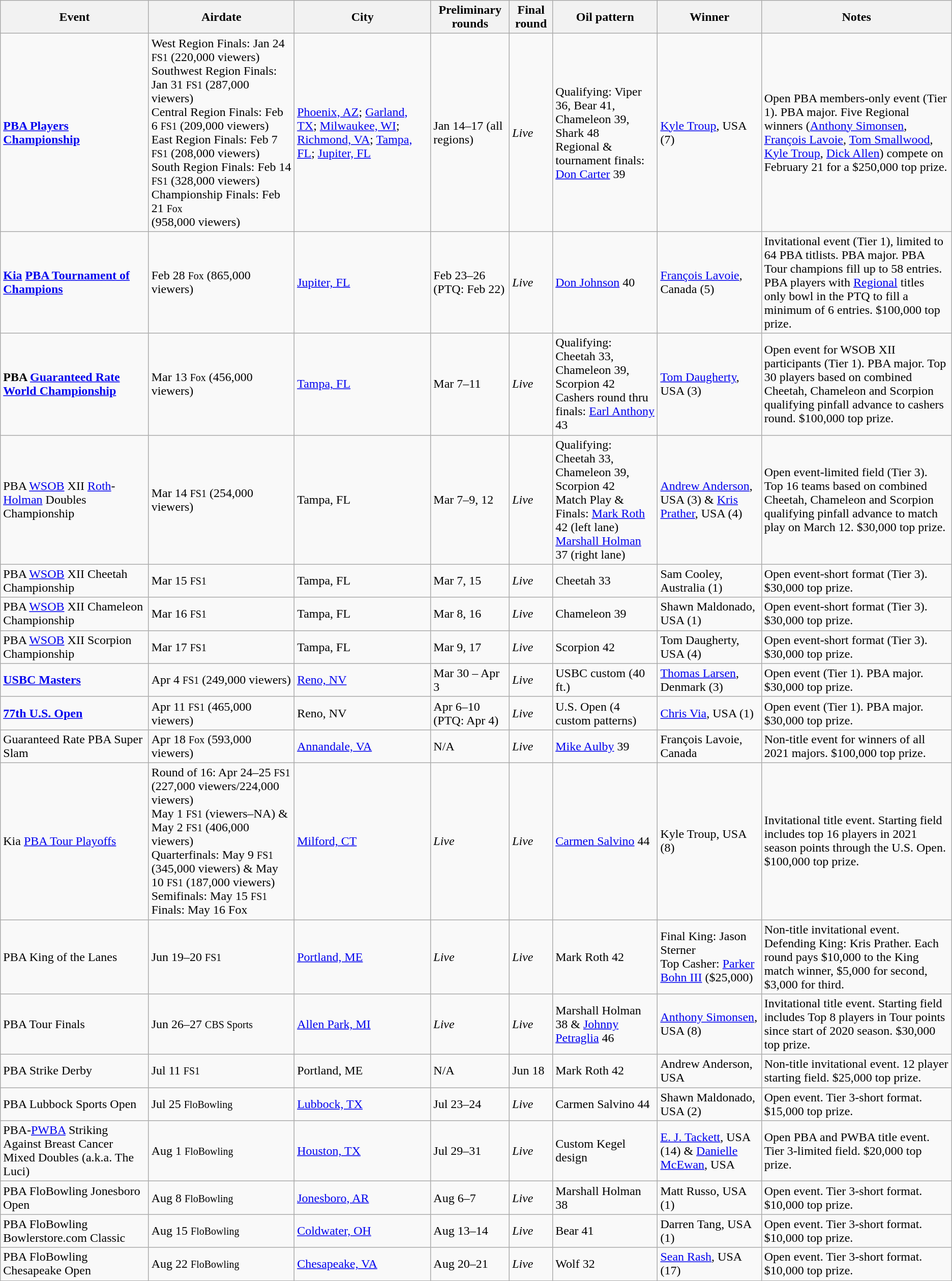<table class="wikitable">
<tr>
<th>Event</th>
<th>Airdate</th>
<th>City</th>
<th>Preliminary rounds</th>
<th>Final round</th>
<th>Oil pattern</th>
<th>Winner</th>
<th width=20%>Notes</th>
</tr>
<tr>
<td><strong><a href='#'>PBA Players Championship</a></strong></td>
<td>West Region Finals: Jan 24 <small>FS1</small> (220,000 viewers)<br>Southwest Region Finals: Jan 31 <small>FS1</small> (287,000 viewers)<br>Central Region Finals: Feb 6 <small>FS1</small> (209,000 viewers)<br>East Region Finals: Feb 7 <small>FS1</small> (208,000 viewers)<br>South Region Finals: Feb 14 <small>FS1</small> (328,000 viewers)<br>Championship Finals: Feb 21 <small>Fox</small><br> (958,000 viewers)</td>
<td><a href='#'>Phoenix, AZ</a>; <a href='#'>Garland, TX</a>; <a href='#'>Milwaukee, WI</a>; <a href='#'>Richmond, VA</a>; <a href='#'>Tampa, FL</a>; <a href='#'>Jupiter, FL</a></td>
<td>Jan 14–17 (all regions)</td>
<td><em>Live</em></td>
<td>Qualifying: Viper 36, Bear 41, Chameleon 39, Shark 48<br>Regional & tournament finals: <a href='#'>Don Carter</a> 39</td>
<td><a href='#'>Kyle Troup</a>, USA (7)</td>
<td>Open PBA members-only event (Tier 1). PBA major. Five Regional winners (<a href='#'>Anthony Simonsen</a>, <a href='#'>François Lavoie</a>, <a href='#'>Tom Smallwood</a>, <a href='#'>Kyle Troup</a>, <a href='#'>Dick Allen</a>) compete on February 21 for a $250,000 top prize.</td>
</tr>
<tr>
<td><strong><a href='#'>Kia</a> <a href='#'>PBA Tournament of Champions</a></strong></td>
<td>Feb 28 <small>Fox</small> (865,000 viewers)</td>
<td><a href='#'>Jupiter, FL</a></td>
<td>Feb 23–26<br>(PTQ: Feb 22)</td>
<td><em>Live</em></td>
<td><a href='#'>Don Johnson</a> 40</td>
<td><a href='#'>François Lavoie</a>, Canada (5)</td>
<td>Invitational event (Tier 1), limited to 64 PBA titlists. PBA major. PBA Tour champions fill up to 58 entries. PBA players with <a href='#'>Regional</a> titles only bowl in the PTQ to fill a minimum of 6 entries. $100,000 top prize.</td>
</tr>
<tr>
<td><strong>PBA <a href='#'>Guaranteed Rate</a> <a href='#'>World Championship</a></strong></td>
<td>Mar 13 <small>Fox</small> (456,000 viewers)</td>
<td><a href='#'>Tampa, FL</a></td>
<td>Mar 7–11</td>
<td><em>Live</em></td>
<td>Qualifying: Cheetah 33, Chameleon 39, Scorpion 42<br>Cashers round thru finals: <a href='#'>Earl Anthony</a> 43</td>
<td><a href='#'>Tom Daugherty</a>, USA (3)</td>
<td>Open event for WSOB XII participants (Tier 1). PBA major. Top 30 players based on combined Cheetah, Chameleon and Scorpion qualifying pinfall advance to cashers round. $100,000 top prize.</td>
</tr>
<tr>
<td>PBA <a href='#'>WSOB</a> XII <a href='#'>Roth</a>-<a href='#'>Holman</a> Doubles Championship</td>
<td>Mar 14 <small>FS1</small> (254,000 viewers)</td>
<td>Tampa, FL</td>
<td>Mar 7–9, 12</td>
<td><em>Live</em></td>
<td>Qualifying: Cheetah 33, Chameleon 39, Scorpion 42<br>Match Play & Finals: <a href='#'>Mark Roth</a> 42 (left lane)<br><a href='#'>Marshall Holman</a> 37 (right lane)</td>
<td><a href='#'>Andrew Anderson</a>, USA (3) & <a href='#'>Kris Prather</a>, USA (4)</td>
<td>Open event-limited field (Tier 3). Top 16 teams based on combined Cheetah, Chameleon and Scorpion qualifying pinfall advance to match play on March 12. $30,000 top prize.</td>
</tr>
<tr>
<td>PBA <a href='#'>WSOB</a> XII Cheetah Championship</td>
<td>Mar 15 <small>FS1</small></td>
<td>Tampa, FL</td>
<td>Mar 7, 15</td>
<td><em>Live</em></td>
<td>Cheetah 33</td>
<td>Sam Cooley, Australia (1)</td>
<td>Open event-short format (Tier 3). $30,000 top prize.</td>
</tr>
<tr>
<td>PBA <a href='#'>WSOB</a> XII Chameleon Championship</td>
<td>Mar 16 <small>FS1</small></td>
<td>Tampa, FL</td>
<td>Mar 8, 16</td>
<td><em>Live</em></td>
<td>Chameleon 39</td>
<td>Shawn Maldonado, USA (1)</td>
<td>Open event-short format (Tier 3). $30,000 top prize.</td>
</tr>
<tr>
<td>PBA <a href='#'>WSOB</a> XII Scorpion Championship</td>
<td>Mar 17 <small>FS1</small></td>
<td>Tampa, FL</td>
<td>Mar 9, 17</td>
<td><em>Live</em></td>
<td>Scorpion 42</td>
<td>Tom Daugherty, USA (4)</td>
<td>Open event-short format (Tier 3). $30,000 top prize.</td>
</tr>
<tr>
<td><strong><a href='#'>USBC Masters</a></strong></td>
<td>Apr 4 <small>FS1</small> (249,000 viewers)</td>
<td><a href='#'>Reno, NV</a></td>
<td>Mar 30 – Apr 3</td>
<td><em>Live</em></td>
<td>USBC custom (40 ft.)</td>
<td><a href='#'>Thomas Larsen</a>, Denmark (3)</td>
<td>Open event (Tier 1). PBA major. $30,000 top prize.</td>
</tr>
<tr>
<td><strong><a href='#'>77th U.S. Open</a></strong></td>
<td>Apr 11 <small>FS1</small> (465,000 viewers)</td>
<td>Reno, NV</td>
<td>Apr 6–10 (PTQ: Apr 4)</td>
<td><em>Live</em></td>
<td>U.S. Open (4 custom patterns)</td>
<td><a href='#'>Chris Via</a>, USA (1)</td>
<td>Open event (Tier 1). PBA major. $30,000 top prize.</td>
</tr>
<tr>
<td>Guaranteed Rate PBA Super Slam</td>
<td>Apr 18 <small>Fox</small> (593,000 viewers)</td>
<td><a href='#'>Annandale, VA</a></td>
<td>N/A</td>
<td><em>Live</em></td>
<td><a href='#'>Mike Aulby</a> 39</td>
<td>François Lavoie, Canada</td>
<td>Non-title event for winners of all 2021 majors. $100,000 top prize.</td>
</tr>
<tr>
<td>Kia <a href='#'>PBA Tour Playoffs</a></td>
<td>Round of 16: Apr 24–25 <small>FS1</small> (227,000 viewers/224,000 viewers)<br>May 1 <small>FS1</small> (viewers–NA) & May 2 <small>FS1</small> (406,000 viewers) <br>Quarterfinals: May 9 <small>FS1</small> (345,000 viewers) & May 10 <small>FS1</small> (187,000 viewers)<br>Semifinals: May 15 <small>FS1</small><br>Finals: May 16 Fox</td>
<td><a href='#'>Milford, CT</a></td>
<td><em>Live</em></td>
<td><em>Live</em></td>
<td><a href='#'>Carmen Salvino</a> 44</td>
<td>Kyle Troup, USA (8)</td>
<td>Invitational title event. Starting field includes top 16 players in 2021 season points through the U.S. Open. $100,000 top prize.</td>
</tr>
<tr>
<td>PBA King of the Lanes</td>
<td>Jun 19–20 <small>FS1</small></td>
<td><a href='#'>Portland, ME</a></td>
<td><em>Live</em></td>
<td><em>Live</em></td>
<td>Mark Roth 42</td>
<td>Final King: Jason Sterner<br>Top Casher: <a href='#'>Parker Bohn III</a> ($25,000)</td>
<td>Non-title invitational event. Defending King: Kris Prather. Each round pays $10,000 to the King match winner, $5,000 for second, $3,000 for third.</td>
</tr>
<tr>
<td>PBA Tour Finals</td>
<td>Jun 26–27 <small>CBS Sports</small></td>
<td><a href='#'>Allen Park, MI</a></td>
<td><em>Live</em></td>
<td><em>Live</em></td>
<td>Marshall Holman 38 & <a href='#'>Johnny Petraglia</a> 46</td>
<td><a href='#'>Anthony Simonsen</a>, USA (8)</td>
<td>Invitational title event. Starting field includes Top 8 players in Tour points since start of 2020 season. $30,000 top prize.</td>
</tr>
<tr>
<td>PBA Strike Derby</td>
<td>Jul 11 <small>FS1</small></td>
<td>Portland, ME</td>
<td>N/A</td>
<td>Jun 18</td>
<td>Mark Roth 42</td>
<td>Andrew Anderson, USA</td>
<td>Non-title invitational event. 12 player starting field. $25,000 top prize.</td>
</tr>
<tr>
<td>PBA Lubbock Sports Open</td>
<td>Jul 25 <small>FloBowling</small></td>
<td><a href='#'>Lubbock, TX</a></td>
<td>Jul 23–24</td>
<td><em>Live</em></td>
<td>Carmen Salvino 44</td>
<td>Shawn Maldonado, USA (2)</td>
<td>Open event. Tier 3-short format. $15,000 top prize.</td>
</tr>
<tr>
<td>PBA-<a href='#'>PWBA</a> Striking Against Breast Cancer Mixed Doubles (a.k.a. The Luci)</td>
<td>Aug 1 <small>FloBowling</small></td>
<td><a href='#'>Houston, TX</a></td>
<td>Jul 29–31</td>
<td><em>Live</em></td>
<td>Custom Kegel design</td>
<td><a href='#'>E. J. Tackett</a>, USA (14) & <a href='#'>Danielle McEwan</a>, USA</td>
<td>Open PBA and PWBA title event. Tier 3-limited field. $20,000 top prize.</td>
</tr>
<tr>
<td>PBA FloBowling Jonesboro Open</td>
<td>Aug 8 <small>FloBowling</small></td>
<td><a href='#'>Jonesboro, AR</a></td>
<td>Aug 6–7</td>
<td><em>Live</em></td>
<td>Marshall Holman 38</td>
<td>Matt Russo, USA (1)</td>
<td>Open event. Tier 3-short format. $10,000 top prize.</td>
</tr>
<tr>
<td>PBA FloBowling Bowlerstore.com Classic</td>
<td>Aug 15 <small>FloBowling</small></td>
<td><a href='#'>Coldwater, OH</a></td>
<td>Aug 13–14</td>
<td><em>Live</em></td>
<td>Bear 41</td>
<td>Darren Tang, USA (1)</td>
<td>Open event. Tier 3-short format. $10,000 top prize.</td>
</tr>
<tr>
<td>PBA FloBowling Chesapeake Open</td>
<td>Aug 22 <small>FloBowling</small></td>
<td><a href='#'>Chesapeake, VA</a></td>
<td>Aug 20–21</td>
<td><em>Live</em></td>
<td>Wolf 32</td>
<td><a href='#'>Sean Rash</a>, USA (17)</td>
<td>Open event. Tier 3-short format. $10,000 top prize.</td>
</tr>
</table>
